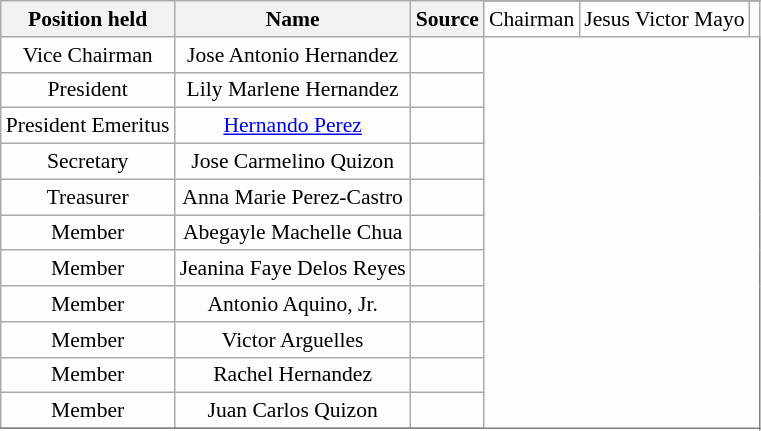<table class="wikitable sortable" style="background-color:#FDFDFD;text-align:center;font-size:90%;border:1pt solid grey;">
<tr>
<th rowspan="2">Position held</th>
<th rowspan="2">Name</th>
<th rowspan="2">Source</th>
</tr>
<tr>
<td>Chairman</td>
<td>Jesus Victor Mayo</td>
<td></td>
</tr>
<tr>
<td>Vice Chairman</td>
<td>Jose Antonio Hernandez</td>
<td></td>
</tr>
<tr>
<td>President</td>
<td>Lily Marlene Hernandez</td>
<td></td>
</tr>
<tr>
<td>President Emeritus</td>
<td><a href='#'>Hernando Perez</a></td>
<td></td>
</tr>
<tr>
<td>Secretary</td>
<td>Jose Carmelino Quizon</td>
<td></td>
</tr>
<tr>
<td>Treasurer</td>
<td>Anna Marie Perez-Castro</td>
<td></td>
</tr>
<tr>
<td>Member</td>
<td>Abegayle Machelle Chua</td>
<td></td>
</tr>
<tr>
<td>Member</td>
<td>Jeanina Faye Delos Reyes</td>
<td></td>
</tr>
<tr>
<td>Member</td>
<td>Antonio Aquino, Jr.</td>
<td></td>
</tr>
<tr>
<td>Member</td>
<td>Victor Arguelles</td>
<td></td>
</tr>
<tr>
<td>Member</td>
<td>Rachel Hernandez</td>
<td></td>
</tr>
<tr>
<td>Member</td>
<td>Juan Carlos Quizon</td>
<td></td>
</tr>
<tr>
</tr>
</table>
